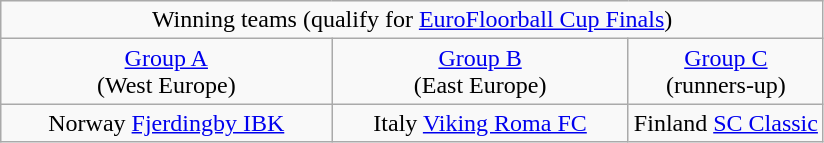<table class="wikitable" style="text-align:center;">
<tr>
<td colspan="3">Winning teams (qualify for <a href='#'>EuroFloorball Cup Finals</a>)</td>
</tr>
<tr>
<td style="border-left; border-right;"><a href='#'>Group A</a><br>(West Europe)</td>
<td style="border-left; border-right;"><a href='#'>Group B</a><br>(East Europe)</td>
<td style="border-left; border-right;"><a href='#'>Group C</a><br>(runners-up)</td>
</tr>
<tr>
<td style="border-left; border-right;">       Norway <a href='#'>Fjerdingby IBK</a>       </td>
<td style="border-left; border-right;">      Italy <a href='#'>Viking Roma FC</a>      </td>
<td style="border-left; border-right;">Finland <a href='#'>SC Classic</a></td>
</tr>
</table>
